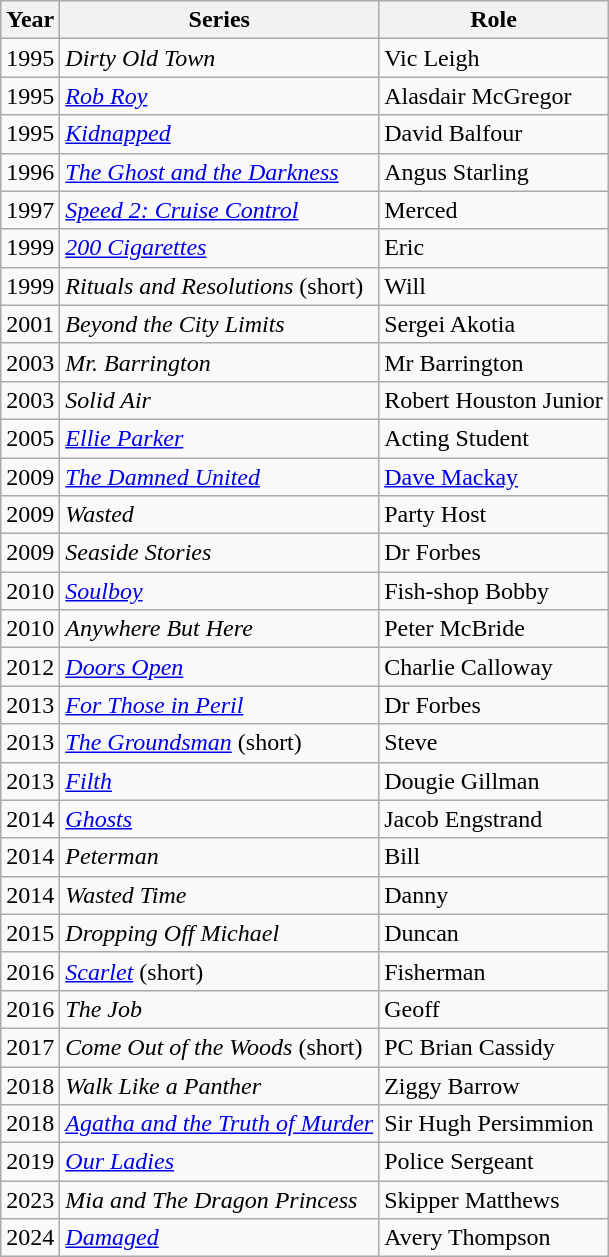<table class="wikitable sortable">
<tr>
<th>Year</th>
<th>Series</th>
<th>Role</th>
</tr>
<tr>
<td>1995</td>
<td><em>Dirty Old Town</em></td>
<td>Vic Leigh</td>
</tr>
<tr>
<td>1995</td>
<td><a href='#'><em>Rob Roy</em></a></td>
<td>Alasdair McGregor</td>
</tr>
<tr>
<td>1995</td>
<td><a href='#'><em>Kidnapped</em></a></td>
<td>David Balfour</td>
</tr>
<tr>
<td>1996</td>
<td><em><a href='#'>The Ghost and the Darkness</a></em></td>
<td>Angus Starling</td>
</tr>
<tr>
<td>1997</td>
<td><em><a href='#'>Speed 2: Cruise Control</a></em></td>
<td>Merced</td>
</tr>
<tr>
<td>1999</td>
<td><em><a href='#'>200 Cigarettes</a></em></td>
<td>Eric</td>
</tr>
<tr>
<td>1999</td>
<td><em>Rituals and Resolutions</em> (short)</td>
<td>Will</td>
</tr>
<tr>
<td>2001</td>
<td><em>Beyond the City Limits</em></td>
<td>Sergei Akotia</td>
</tr>
<tr>
<td>2003</td>
<td><em>Mr. Barrington</em></td>
<td>Mr Barrington</td>
</tr>
<tr>
<td>2003</td>
<td><em>Solid Air</em></td>
<td>Robert Houston Junior</td>
</tr>
<tr>
<td>2005</td>
<td><em><a href='#'>Ellie Parker</a></em></td>
<td>Acting Student</td>
</tr>
<tr>
<td>2009</td>
<td><em><a href='#'>The Damned United</a></em></td>
<td><a href='#'>Dave Mackay</a></td>
</tr>
<tr>
<td>2009</td>
<td><em>Wasted</em></td>
<td>Party Host</td>
</tr>
<tr>
<td>2009</td>
<td><em>Seaside Stories</em></td>
<td>Dr Forbes</td>
</tr>
<tr>
<td>2010</td>
<td><em><a href='#'>Soulboy</a></em></td>
<td>Fish-shop Bobby</td>
</tr>
<tr>
<td>2010</td>
<td><em>Anywhere But Here</em></td>
<td>Peter McBride</td>
</tr>
<tr>
<td>2012</td>
<td><em><a href='#'>Doors Open</a></em></td>
<td>Charlie Calloway</td>
</tr>
<tr>
<td>2013</td>
<td><a href='#'><em>For Those in Peril</em></a></td>
<td>Dr Forbes</td>
</tr>
<tr>
<td>2013</td>
<td><em><a href='#'>The Groundsman</a></em> (short)</td>
<td>Steve</td>
</tr>
<tr>
<td>2013</td>
<td><a href='#'><em>Filth</em></a></td>
<td>Dougie Gillman</td>
</tr>
<tr>
<td>2014</td>
<td><a href='#'><em>Ghosts</em></a></td>
<td>Jacob Engstrand</td>
</tr>
<tr>
<td>2014</td>
<td><em>Peterman</em></td>
<td>Bill</td>
</tr>
<tr>
<td>2014</td>
<td><em>Wasted Time</em></td>
<td>Danny</td>
</tr>
<tr>
<td>2015</td>
<td><em>Dropping Off Michael</em></td>
<td>Duncan</td>
</tr>
<tr>
<td>2016</td>
<td><a href='#'><em>Scarlet</em></a> (short)</td>
<td>Fisherman</td>
</tr>
<tr>
<td>2016</td>
<td><em>The Job</em></td>
<td>Geoff</td>
</tr>
<tr>
<td>2017</td>
<td><em>Come Out of the Woods</em> (short)</td>
<td>PC Brian Cassidy</td>
</tr>
<tr>
<td>2018</td>
<td><em>Walk Like a Panther</em></td>
<td>Ziggy Barrow</td>
</tr>
<tr>
<td>2018</td>
<td><em><a href='#'>Agatha and the Truth of Murder</a></em></td>
<td>Sir Hugh Persimmion</td>
</tr>
<tr>
<td>2019</td>
<td><em><a href='#'>Our Ladies</a></em></td>
<td>Police Sergeant</td>
</tr>
<tr>
<td>2023</td>
<td><em>Mia and The Dragon Princess</em></td>
<td>Skipper Matthews</td>
</tr>
<tr>
<td>2024</td>
<td><a href='#'><em>Damaged</em></a></td>
<td>Avery Thompson</td>
</tr>
</table>
